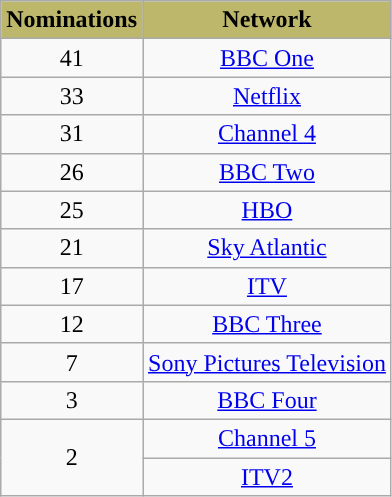<table class="wikitable" style="text-align:center">
<tr>
<th style="background:#BDB76B;">Nominations</th>
<th style="background:#BDB76B;">Network</th>
</tr>
<tr>
<td>41</td>
<td><a href='#'>BBC One</a></td>
</tr>
<tr>
<td>33</td>
<td><a href='#'>Netflix</a></td>
</tr>
<tr>
<td>31</td>
<td><a href='#'>Channel 4</a></td>
</tr>
<tr>
<td>26</td>
<td><a href='#'>BBC Two</a></td>
</tr>
<tr>
<td>25</td>
<td><a href='#'>HBO</a></td>
</tr>
<tr>
<td>21</td>
<td><a href='#'>Sky Atlantic</a></td>
</tr>
<tr>
<td>17</td>
<td><a href='#'>ITV</a></td>
</tr>
<tr>
<td>12</td>
<td><a href='#'>BBC Three</a></td>
</tr>
<tr>
<td>7</td>
<td><a href='#'>Sony Pictures Television</a></td>
</tr>
<tr>
<td>3</td>
<td><a href='#'>BBC Four</a></td>
</tr>
<tr>
<td rowspan="2">2</td>
<td><a href='#'>Channel 5</a></td>
</tr>
<tr>
<td><a href='#'>ITV2</a></td>
</tr>
</table>
